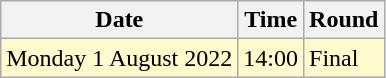<table class="wikitable">
<tr>
<th>Date</th>
<th>Time</th>
<th>Round</th>
</tr>
<tr>
<td style=background:lemonchiffon>Monday 1 August 2022</td>
<td style=background:lemonchiffon>14:00</td>
<td style=background:lemonchiffon>Final</td>
</tr>
</table>
